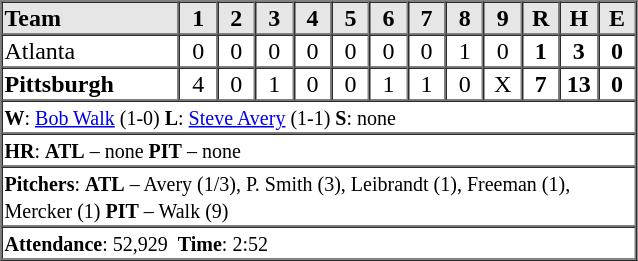<table border=1 cellspacing=0 width=425 style="margin-left:3em;">
<tr style="text-align:center; background-color:#e6e6e6;">
<th align=left width=28%>Team</th>
<th width=6%>1</th>
<th width=6%>2</th>
<th width=6%>3</th>
<th width=6%>4</th>
<th width=6%>5</th>
<th width=6%>6</th>
<th width=6%>7</th>
<th width=6%>8</th>
<th width=6%>9</th>
<th width=6%>R</th>
<th width=6%>H</th>
<th width=6%>E</th>
</tr>
<tr style="text-align:center;">
<td align=left>Atlanta</td>
<td>0</td>
<td>0</td>
<td>0</td>
<td>0</td>
<td>0</td>
<td>0</td>
<td>0</td>
<td>1</td>
<td>0</td>
<td><strong>1</strong></td>
<td><strong>3</strong></td>
<td><strong>0</strong></td>
</tr>
<tr style="text-align:center;">
<td align=left><strong>Pittsburgh</strong></td>
<td>4</td>
<td>0</td>
<td>1</td>
<td>0</td>
<td>0</td>
<td>1</td>
<td>1</td>
<td>0</td>
<td>X</td>
<td><strong>7</strong></td>
<td><strong>13</strong></td>
<td><strong>0</strong></td>
</tr>
<tr style="text-align:left;">
<td colspan=13><small><strong>W</strong>: <a href='#'>Bob Walk</a> (1-0)   <strong>L</strong>: <a href='#'>Steve Avery</a> (1-1)   <strong>S</strong>: none</small></td>
</tr>
<tr style="text-align:left;">
<td colspan=13><small><strong>HR</strong>: <strong>ATL</strong> – none  <strong>PIT</strong> – none</small></td>
</tr>
<tr style="text-align:left;">
<td colspan=13><small><strong>Pitchers</strong>: <strong>ATL</strong> – Avery (1/3), P. Smith (3), Leibrandt (1), Freeman (1), Mercker (1)  <strong>PIT</strong> – Walk (9)</small></td>
</tr>
<tr style="text-align:left;">
<td colspan=13><small><strong>Attendance</strong>: 52,929  <strong>Time</strong>: 2:52</small></td>
</tr>
</table>
